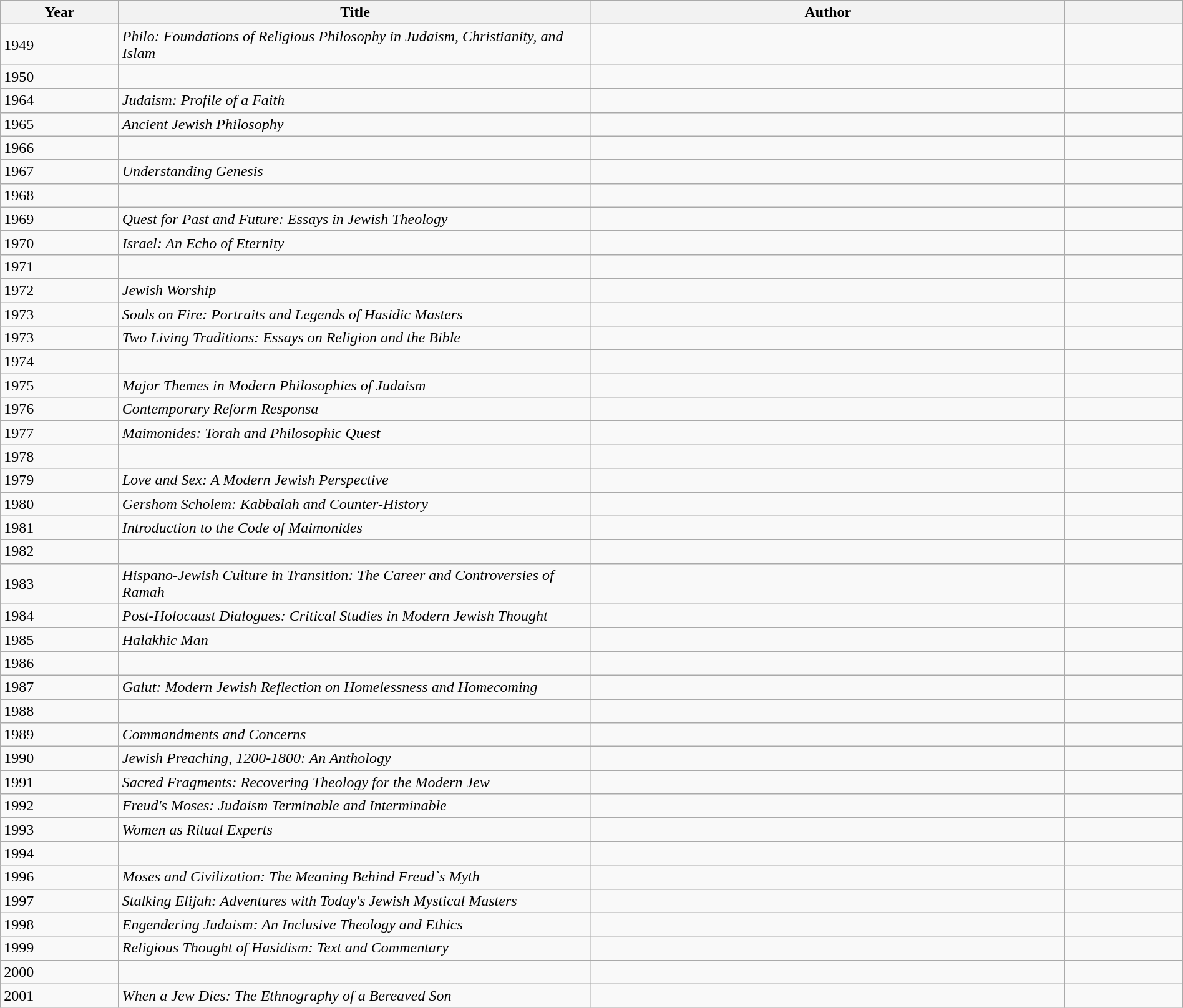<table class="wikitable sortable" style="width:100%">
<tr>
<th scope="col" style="width:10%">Year</th>
<th scope="col" style="width:40%">Title</th>
<th scope="col" style="width:40%">Author</th>
<th scope="col" style="width:10%"></th>
</tr>
<tr>
<td>1949</td>
<td><em>Philo: Foundations of Religious Philosophy in Judaism, Christianity, and Islam</em></td>
<td></td>
<td></td>
</tr>
<tr>
<td>1950</td>
<td><em></em></td>
<td></td>
<td></td>
</tr>
<tr>
<td>1964</td>
<td><em>Judaism: Profile of a Faith</em></td>
<td></td>
<td></td>
</tr>
<tr>
<td>1965</td>
<td><em>Ancient Jewish Philosophy</em></td>
<td></td>
<td></td>
</tr>
<tr>
<td>1966</td>
<td><em></em></td>
<td></td>
<td></td>
</tr>
<tr>
<td>1967</td>
<td><em>Understanding Genesis</em></td>
<td></td>
<td></td>
</tr>
<tr>
<td>1968</td>
<td><em></em></td>
<td></td>
<td></td>
</tr>
<tr>
<td>1969</td>
<td><em>Quest for Past and Future: Essays in Jewish Theology</em></td>
<td></td>
<td></td>
</tr>
<tr>
<td>1970</td>
<td><em>Israel: An Echo of Eternity</em></td>
<td></td>
<td></td>
</tr>
<tr>
<td>1971</td>
<td><em></em></td>
<td></td>
<td></td>
</tr>
<tr>
<td>1972</td>
<td><em>Jewish Worship</em></td>
<td></td>
<td></td>
</tr>
<tr>
<td>1973</td>
<td><em>Souls on Fire: Portraits and Legends of Hasidic Masters</em></td>
<td></td>
<td></td>
</tr>
<tr>
<td>1973</td>
<td><em>Two Living Traditions: Essays on Religion and the Bible</em></td>
<td></td>
<td></td>
</tr>
<tr>
<td>1974</td>
<td><em></em></td>
<td></td>
<td></td>
</tr>
<tr>
<td>1975</td>
<td><em>Major Themes in Modern Philosophies of Judaism</em></td>
<td></td>
<td></td>
</tr>
<tr>
<td>1976</td>
<td><em>Contemporary Reform Responsa</em></td>
<td></td>
<td></td>
</tr>
<tr>
<td>1977</td>
<td><em>Maimonides: Torah and Philosophic Quest</em></td>
<td></td>
<td></td>
</tr>
<tr>
<td>1978</td>
<td><em></em></td>
<td></td>
<td></td>
</tr>
<tr>
<td>1979</td>
<td><em>Love and Sex: A Modern Jewish Perspective</em></td>
<td></td>
<td></td>
</tr>
<tr>
<td>1980</td>
<td><em>Gershom Scholem: Kabbalah and Counter-History</em></td>
<td></td>
<td></td>
</tr>
<tr>
<td>1981</td>
<td><em>Introduction to the Code of Maimonides</em></td>
<td></td>
<td></td>
</tr>
<tr>
<td>1982</td>
<td><em></em></td>
<td></td>
<td></td>
</tr>
<tr>
<td>1983</td>
<td><em>Hispano-Jewish Culture in Transition: The Career and Controversies of Ramah</em></td>
<td></td>
<td></td>
</tr>
<tr>
<td>1984</td>
<td><em>Post-Holocaust Dialogues: Critical Studies in Modern Jewish Thought</em></td>
<td></td>
<td></td>
</tr>
<tr>
<td>1985</td>
<td><em>Halakhic Man</em></td>
<td></td>
<td></td>
</tr>
<tr>
<td>1986</td>
<td><em></em></td>
<td></td>
<td></td>
</tr>
<tr>
<td>1987</td>
<td><em>Galut: Modern Jewish Reflection on Homelessness and Homecoming</em></td>
<td></td>
<td></td>
</tr>
<tr>
<td>1988</td>
<td><em></em></td>
<td></td>
<td></td>
</tr>
<tr>
<td>1989</td>
<td><em>Commandments and Concerns</em></td>
<td></td>
<td></td>
</tr>
<tr>
<td>1990</td>
<td><em>Jewish Preaching, 1200-1800: An Anthology</em></td>
<td></td>
<td></td>
</tr>
<tr>
<td>1991</td>
<td><em>Sacred Fragments: Recovering Theology for the Modern Jew</em></td>
<td></td>
<td></td>
</tr>
<tr>
<td>1992</td>
<td><em>Freud's Moses: Judaism Terminable and Interminable</em></td>
<td></td>
<td></td>
</tr>
<tr>
<td>1993</td>
<td><em>Women as Ritual Experts</em></td>
<td></td>
<td></td>
</tr>
<tr>
<td>1994</td>
<td><em></em></td>
<td></td>
<td></td>
</tr>
<tr>
<td>1996</td>
<td><em>Moses and Civilization: The Meaning Behind Freud`s Myth</em></td>
<td></td>
<td></td>
</tr>
<tr>
<td>1997</td>
<td><em>Stalking Elijah: Adventures with Today's Jewish Mystical Masters</em></td>
<td></td>
<td></td>
</tr>
<tr>
<td>1998</td>
<td><em>Engendering Judaism: An Inclusive Theology and Ethics</em></td>
<td></td>
<td></td>
</tr>
<tr>
<td>1999</td>
<td><em>Religious Thought of Hasidism: Text and Commentary</em></td>
<td></td>
<td></td>
</tr>
<tr>
<td>2000</td>
<td><em></em></td>
<td></td>
<td></td>
</tr>
<tr>
<td>2001</td>
<td><em>When a Jew Dies: The Ethnography of a Bereaved Son</em></td>
<td></td>
<td></td>
</tr>
</table>
